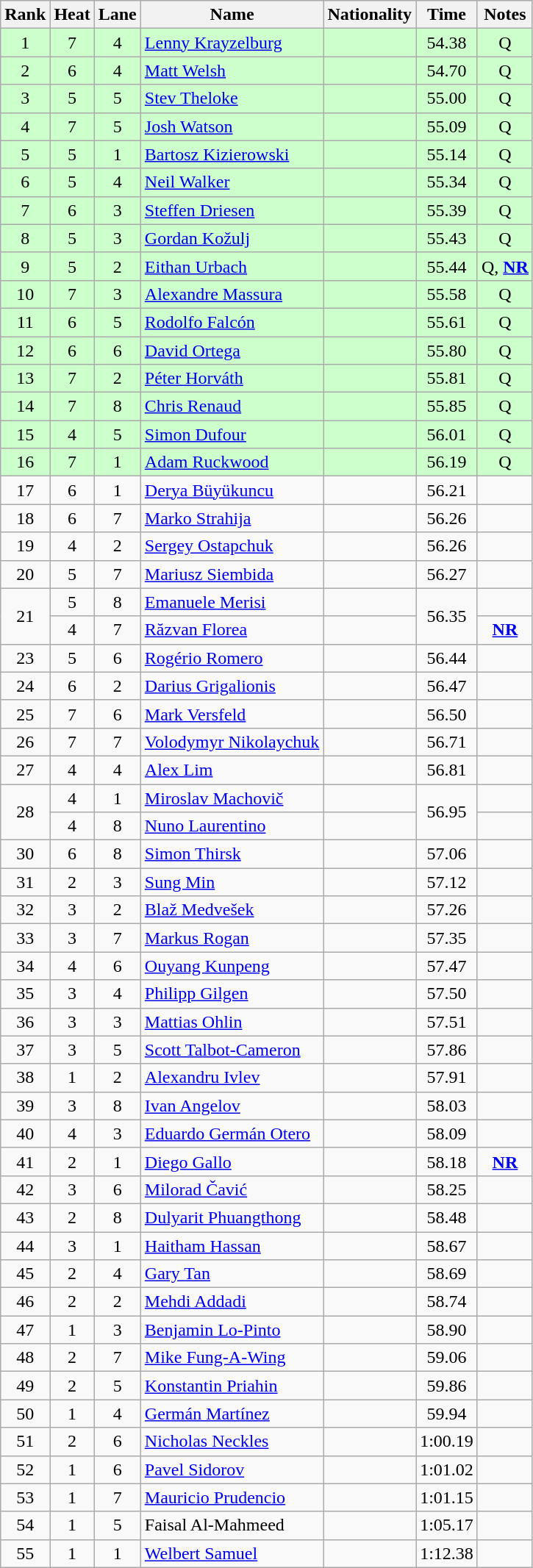<table class="wikitable sortable" style="text-align:center">
<tr>
<th>Rank</th>
<th>Heat</th>
<th>Lane</th>
<th>Name</th>
<th>Nationality</th>
<th>Time</th>
<th>Notes</th>
</tr>
<tr bgcolor=#cfc>
<td>1</td>
<td>7</td>
<td>4</td>
<td align=left><a href='#'>Lenny Krayzelburg</a></td>
<td align=left></td>
<td>54.38</td>
<td>Q</td>
</tr>
<tr bgcolor=#cfc>
<td>2</td>
<td>6</td>
<td>4</td>
<td align=left><a href='#'>Matt Welsh</a></td>
<td align=left></td>
<td>54.70</td>
<td>Q</td>
</tr>
<tr bgcolor=#cfc>
<td>3</td>
<td>5</td>
<td>5</td>
<td align=left><a href='#'>Stev Theloke</a></td>
<td align=left></td>
<td>55.00</td>
<td>Q</td>
</tr>
<tr bgcolor=#cfc>
<td>4</td>
<td>7</td>
<td>5</td>
<td align=left><a href='#'>Josh Watson</a></td>
<td align=left></td>
<td>55.09</td>
<td>Q</td>
</tr>
<tr bgcolor=#cfc>
<td>5</td>
<td>5</td>
<td>1</td>
<td align=left><a href='#'>Bartosz Kizierowski</a></td>
<td align=left></td>
<td>55.14</td>
<td>Q</td>
</tr>
<tr bgcolor=#cfc>
<td>6</td>
<td>5</td>
<td>4</td>
<td align=left><a href='#'>Neil Walker</a></td>
<td align=left></td>
<td>55.34</td>
<td>Q</td>
</tr>
<tr bgcolor=#cfc>
<td>7</td>
<td>6</td>
<td>3</td>
<td align=left><a href='#'>Steffen Driesen</a></td>
<td align=left></td>
<td>55.39</td>
<td>Q</td>
</tr>
<tr bgcolor=#cfc>
<td>8</td>
<td>5</td>
<td>3</td>
<td align=left><a href='#'>Gordan Kožulj</a></td>
<td align=left></td>
<td>55.43</td>
<td>Q</td>
</tr>
<tr bgcolor=#cfc>
<td>9</td>
<td>5</td>
<td>2</td>
<td align=left><a href='#'>Eithan Urbach</a></td>
<td align=left></td>
<td>55.44</td>
<td>Q, <strong><a href='#'>NR</a></strong></td>
</tr>
<tr bgcolor=#cfc>
<td>10</td>
<td>7</td>
<td>3</td>
<td align=left><a href='#'>Alexandre Massura</a></td>
<td align=left></td>
<td>55.58</td>
<td>Q</td>
</tr>
<tr bgcolor=#cfc>
<td>11</td>
<td>6</td>
<td>5</td>
<td align=left><a href='#'>Rodolfo Falcón</a></td>
<td align=left></td>
<td>55.61</td>
<td>Q</td>
</tr>
<tr bgcolor=#cfc>
<td>12</td>
<td>6</td>
<td>6</td>
<td align=left><a href='#'>David Ortega</a></td>
<td align=left></td>
<td>55.80</td>
<td>Q</td>
</tr>
<tr bgcolor=#cfc>
<td>13</td>
<td>7</td>
<td>2</td>
<td align=left><a href='#'>Péter Horváth</a></td>
<td align=left></td>
<td>55.81</td>
<td>Q</td>
</tr>
<tr bgcolor=#cfc>
<td>14</td>
<td>7</td>
<td>8</td>
<td align=left><a href='#'>Chris Renaud</a></td>
<td align=left></td>
<td>55.85</td>
<td>Q</td>
</tr>
<tr bgcolor=#cfc>
<td>15</td>
<td>4</td>
<td>5</td>
<td align=left><a href='#'>Simon Dufour</a></td>
<td align=left></td>
<td>56.01</td>
<td>Q</td>
</tr>
<tr bgcolor=#cfc>
<td>16</td>
<td>7</td>
<td>1</td>
<td align=left><a href='#'>Adam Ruckwood</a></td>
<td align=left></td>
<td>56.19</td>
<td>Q</td>
</tr>
<tr>
<td>17</td>
<td>6</td>
<td>1</td>
<td align=left><a href='#'>Derya Büyükuncu</a></td>
<td align=left></td>
<td>56.21</td>
<td></td>
</tr>
<tr>
<td>18</td>
<td>6</td>
<td>7</td>
<td align=left><a href='#'>Marko Strahija</a></td>
<td align=left></td>
<td>56.26</td>
<td></td>
</tr>
<tr>
<td>19</td>
<td>4</td>
<td>2</td>
<td align=left><a href='#'>Sergey Ostapchuk</a></td>
<td align=left></td>
<td>56.26</td>
<td></td>
</tr>
<tr>
<td>20</td>
<td>5</td>
<td>7</td>
<td align=left><a href='#'>Mariusz Siembida</a></td>
<td align=left></td>
<td>56.27</td>
<td></td>
</tr>
<tr>
<td rowspan=2>21</td>
<td>5</td>
<td>8</td>
<td align=left><a href='#'>Emanuele Merisi</a></td>
<td align=left></td>
<td rowspan=2>56.35</td>
<td></td>
</tr>
<tr>
<td>4</td>
<td>7</td>
<td align=left><a href='#'>Răzvan Florea</a></td>
<td align=left></td>
<td><strong><a href='#'>NR</a></strong></td>
</tr>
<tr>
<td>23</td>
<td>5</td>
<td>6</td>
<td align=left><a href='#'>Rogério Romero</a></td>
<td align=left></td>
<td>56.44</td>
<td></td>
</tr>
<tr>
<td>24</td>
<td>6</td>
<td>2</td>
<td align=left><a href='#'>Darius Grigalionis</a></td>
<td align=left></td>
<td>56.47</td>
<td></td>
</tr>
<tr>
<td>25</td>
<td>7</td>
<td>6</td>
<td align=left><a href='#'>Mark Versfeld</a></td>
<td align=left></td>
<td>56.50</td>
<td></td>
</tr>
<tr>
<td>26</td>
<td>7</td>
<td>7</td>
<td align=left><a href='#'>Volodymyr Nikolaychuk</a></td>
<td align=left></td>
<td>56.71</td>
<td></td>
</tr>
<tr>
<td>27</td>
<td>4</td>
<td>4</td>
<td align=left><a href='#'>Alex Lim</a></td>
<td align=left></td>
<td>56.81</td>
<td></td>
</tr>
<tr>
<td rowspan=2>28</td>
<td>4</td>
<td>1</td>
<td align=left><a href='#'>Miroslav Machovič</a></td>
<td align=left></td>
<td rowspan=2>56.95</td>
<td></td>
</tr>
<tr>
<td>4</td>
<td>8</td>
<td align=left><a href='#'>Nuno Laurentino</a></td>
<td align=left></td>
<td></td>
</tr>
<tr>
<td>30</td>
<td>6</td>
<td>8</td>
<td align=left><a href='#'>Simon Thirsk</a></td>
<td align=left></td>
<td>57.06</td>
<td></td>
</tr>
<tr>
<td>31</td>
<td>2</td>
<td>3</td>
<td align=left><a href='#'>Sung Min</a></td>
<td align=left></td>
<td>57.12</td>
<td></td>
</tr>
<tr>
<td>32</td>
<td>3</td>
<td>2</td>
<td align=left><a href='#'>Blaž Medvešek</a></td>
<td align=left></td>
<td>57.26</td>
<td></td>
</tr>
<tr>
<td>33</td>
<td>3</td>
<td>7</td>
<td align=left><a href='#'>Markus Rogan</a></td>
<td align=left></td>
<td>57.35</td>
<td></td>
</tr>
<tr>
<td>34</td>
<td>4</td>
<td>6</td>
<td align=left><a href='#'>Ouyang Kunpeng</a></td>
<td align=left></td>
<td>57.47</td>
<td></td>
</tr>
<tr>
<td>35</td>
<td>3</td>
<td>4</td>
<td align=left><a href='#'>Philipp Gilgen</a></td>
<td align=left></td>
<td>57.50</td>
<td></td>
</tr>
<tr>
<td>36</td>
<td>3</td>
<td>3</td>
<td align=left><a href='#'>Mattias Ohlin</a></td>
<td align=left></td>
<td>57.51</td>
<td></td>
</tr>
<tr>
<td>37</td>
<td>3</td>
<td>5</td>
<td align=left><a href='#'>Scott Talbot-Cameron</a></td>
<td align=left></td>
<td>57.86</td>
<td></td>
</tr>
<tr>
<td>38</td>
<td>1</td>
<td>2</td>
<td align=left><a href='#'>Alexandru Ivlev</a></td>
<td align=left></td>
<td>57.91</td>
<td></td>
</tr>
<tr>
<td>39</td>
<td>3</td>
<td>8</td>
<td align=left><a href='#'>Ivan Angelov</a></td>
<td align=left></td>
<td>58.03</td>
<td></td>
</tr>
<tr>
<td>40</td>
<td>4</td>
<td>3</td>
<td align=left><a href='#'>Eduardo Germán Otero</a></td>
<td align=left></td>
<td>58.09</td>
<td></td>
</tr>
<tr>
<td>41</td>
<td>2</td>
<td>1</td>
<td align=left><a href='#'>Diego Gallo</a></td>
<td align=left></td>
<td>58.18</td>
<td><strong><a href='#'>NR</a></strong></td>
</tr>
<tr>
<td>42</td>
<td>3</td>
<td>6</td>
<td align=left><a href='#'>Milorad Čavić</a></td>
<td align=left></td>
<td>58.25</td>
<td></td>
</tr>
<tr>
<td>43</td>
<td>2</td>
<td>8</td>
<td align=left><a href='#'>Dulyarit Phuangthong</a></td>
<td align=left></td>
<td>58.48</td>
<td></td>
</tr>
<tr>
<td>44</td>
<td>3</td>
<td>1</td>
<td align=left><a href='#'>Haitham Hassan</a></td>
<td align=left></td>
<td>58.67</td>
<td></td>
</tr>
<tr>
<td>45</td>
<td>2</td>
<td>4</td>
<td align=left><a href='#'>Gary Tan</a></td>
<td align=left></td>
<td>58.69</td>
<td></td>
</tr>
<tr>
<td>46</td>
<td>2</td>
<td>2</td>
<td align=left><a href='#'>Mehdi Addadi</a></td>
<td align=left></td>
<td>58.74</td>
<td></td>
</tr>
<tr>
<td>47</td>
<td>1</td>
<td>3</td>
<td align=left><a href='#'>Benjamin Lo-Pinto</a></td>
<td align=left></td>
<td>58.90</td>
<td></td>
</tr>
<tr>
<td>48</td>
<td>2</td>
<td>7</td>
<td align=left><a href='#'>Mike Fung-A-Wing</a></td>
<td align=left></td>
<td>59.06</td>
<td></td>
</tr>
<tr>
<td>49</td>
<td>2</td>
<td>5</td>
<td align=left><a href='#'>Konstantin Priahin</a></td>
<td align=left></td>
<td>59.86</td>
<td></td>
</tr>
<tr>
<td>50</td>
<td>1</td>
<td>4</td>
<td align=left><a href='#'>Germán Martínez</a></td>
<td align=left></td>
<td>59.94</td>
<td></td>
</tr>
<tr>
<td>51</td>
<td>2</td>
<td>6</td>
<td align=left><a href='#'>Nicholas Neckles</a></td>
<td align=left></td>
<td>1:00.19</td>
<td></td>
</tr>
<tr>
<td>52</td>
<td>1</td>
<td>6</td>
<td align=left><a href='#'>Pavel Sidorov</a></td>
<td align=left></td>
<td>1:01.02</td>
<td></td>
</tr>
<tr>
<td>53</td>
<td>1</td>
<td>7</td>
<td align=left><a href='#'>Mauricio Prudencio</a></td>
<td align=left></td>
<td>1:01.15</td>
<td></td>
</tr>
<tr>
<td>54</td>
<td>1</td>
<td>5</td>
<td align=left>Faisal Al-Mahmeed</td>
<td align=left></td>
<td>1:05.17</td>
<td></td>
</tr>
<tr>
<td>55</td>
<td>1</td>
<td>1</td>
<td align=left><a href='#'>Welbert Samuel</a></td>
<td align=left></td>
<td>1:12.38</td>
<td></td>
</tr>
</table>
